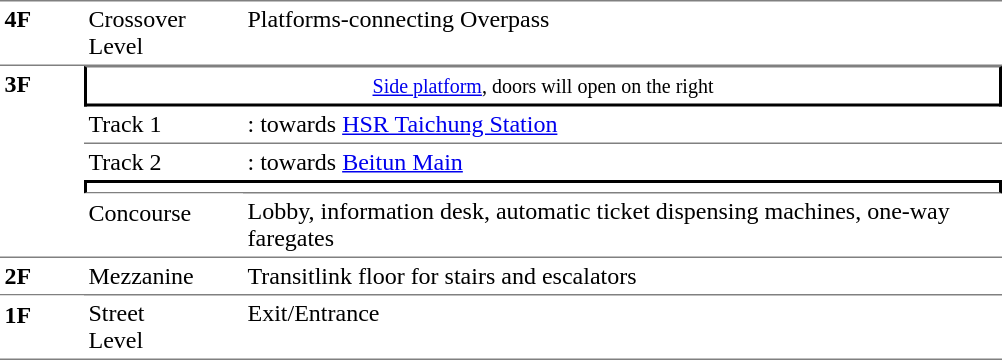<table table border=0 cellspacing=0 cellpadding=3>
<tr>
<td style="border-bottom:solid 1px gray;border-top:solid 1px gray;" width=50 valign=top><strong>4F</strong></td>
<td style="border-top:solid 1px gray;border-bottom:solid 1px gray;" width=100 valign=top>Crossover<br>Level</td>
<td style="border-top:solid 1px gray;border-bottom:solid 1px gray;" width=500 valign=top>Platforms-connecting Overpass</td>
</tr>
<tr>
<td width=50 rowspan=7 valign=top><strong>3F</strong></td>
</tr>
<tr>
<td style="border-right:solid 2px black;border-left:solid 2px black;border-bottom:solid 2px black;border-top:solid 1px gray;text-align:center;" colspan=2><small><a href='#'>Side platform</a>, doors will open on the right</small></td>
</tr>
<tr>
<td style="border-bottom:solid 1px gray;" width=100><span>Track 1</span></td>
<td style="border-bottom:solid 1px gray;" width=390>  : towards <a href='#'>HSR Taichung Station</a> </td>
</tr>
<tr>
<td style="border-bottom:solid 0px gray;" width=100><span>Track 2</span></td>
<td style="border-bottom:solid 0px gray;" width=390>  : towards <a href='#'>Beitun Main</a> </td>
</tr>
<tr>
<td style="border-top:solid 2px black;border-right:solid 2px black;border-left:solid 2px black;border-bottom:solid 1px gray;" colspan=2 align=center></td>
</tr>
<tr>
<td style="border-top:solid 1px white;" rowspan=2 valign=top>Concourse</td>
</tr>
<tr>
<td>Lobby, information desk, automatic ticket dispensing machines, one-way faregates</td>
</tr>
<tr>
<td style="border-bottom:solid 1px gray;border-top:solid 1px gray;" width=50 valign=top><strong>2F</strong></td>
<td style="border-top:solid 1px gray;border-bottom:solid 1px gray;" width=100 valign=top>Mezzanine</td>
<td style="border-top:solid 1px gray;border-bottom:solid 1px gray;" width=400 valign=top>Transitlink floor for stairs and escalators</td>
</tr>
<tr>
<td style="border-bottom:solid 1px gray;border-top:solid 1px white;" width=50 valign=top><strong>1F</strong></td>
<td style="border-top:solid 0px gray;border-bottom:solid 1px gray;" width=100 valign=top>Street<br>Level</td>
<td style="border-top:solid 0px gray;border-bottom:solid 1px gray;" width=400 valign=top>Exit/Entrance</td>
</tr>
<tr>
</tr>
</table>
